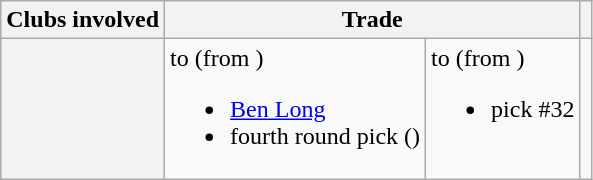<table class="wikitable plainrowheaders">
<tr>
<th>Clubs involved</th>
<th colspan="2">Trade</th>
<th></th>
</tr>
<tr>
<th scope="row"><br></th>
<td valign=top>to  (from )<br><ul><li><a href='#'>Ben Long</a></li><li> fourth round pick ()</li></ul></td>
<td valign=top>to  (from )<br><ul><li>pick #32</li></ul></td>
<td align=center></td>
</tr>
</table>
